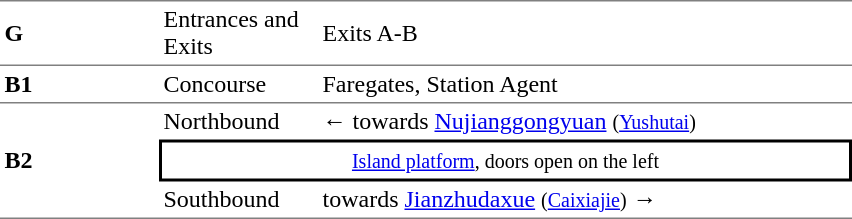<table cellspacing=0 cellpadding=3>
<tr>
<td style="border-top:solid 1px gray;border-bottom:solid 1px gray;" width=100><strong>G</strong></td>
<td style="border-top:solid 1px gray;border-bottom:solid 1px gray;" width=100>Entrances and Exits</td>
<td style="border-top:solid 1px gray;border-bottom:solid 1px gray;" width=350>Exits A-B</td>
</tr>
<tr>
<td style="border-bottom:solid 1px gray;"><strong>B1</strong></td>
<td style="border-bottom:solid 1px gray;">Concourse</td>
<td style="border-bottom:solid 1px gray;">Faregates, Station Agent</td>
</tr>
<tr>
<td style="border-bottom:solid 1px gray;" rowspan=3><strong>B2</strong></td>
<td>Northbound</td>
<td>←  towards <a href='#'>Nujianggongyuan</a> <small>(<a href='#'>Yushutai</a>)</small></td>
</tr>
<tr>
<td style="border-right:solid 2px black;border-left:solid 2px black;border-top:solid 2px black;border-bottom:solid 2px black;text-align:center;" colspan=2><small><a href='#'>Island platform</a>, doors open on the left</small></td>
</tr>
<tr>
<td style="border-bottom:solid 1px gray;">Southbound</td>
<td style="border-bottom:solid 1px gray;">  towards <a href='#'>Jianzhudaxue</a> <small>(<a href='#'>Caixiajie</a>)</small> →</td>
</tr>
</table>
